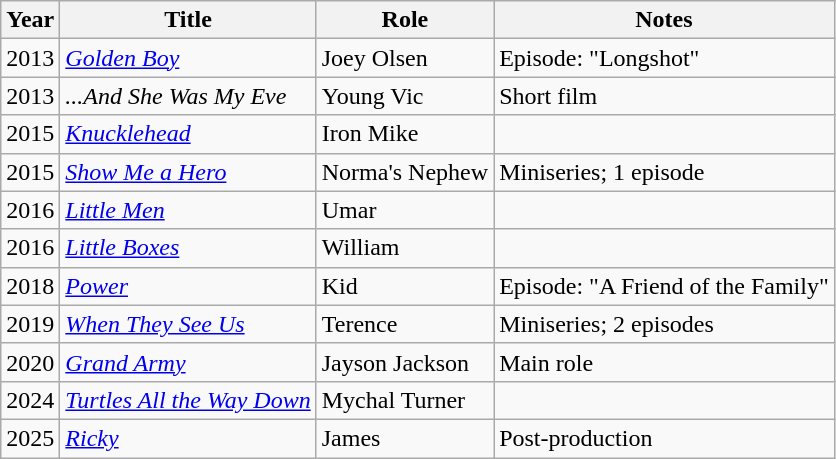<table class="wikitable plainrowheaders sortable">
<tr>
<th scope="col">Year</th>
<th scope="col">Title</th>
<th scope="col">Role</th>
<th scope="col" class="unsortable">Notes</th>
</tr>
<tr>
<td>2013</td>
<td><em><a href='#'>Golden Boy</a></em></td>
<td>Joey Olsen</td>
<td>Episode: "Longshot"</td>
</tr>
<tr>
<td>2013</td>
<td><em>...And She Was My Eve</em></td>
<td>Young Vic</td>
<td>Short film</td>
</tr>
<tr>
<td>2015</td>
<td><em><a href='#'>Knucklehead</a></em></td>
<td>Iron Mike</td>
<td></td>
</tr>
<tr>
<td>2015</td>
<td><em><a href='#'>Show Me a Hero</a></em></td>
<td>Norma's Nephew</td>
<td>Miniseries; 1 episode</td>
</tr>
<tr>
<td>2016</td>
<td><em><a href='#'>Little Men</a></em></td>
<td>Umar</td>
<td></td>
</tr>
<tr>
<td>2016</td>
<td><em><a href='#'>Little Boxes</a></em></td>
<td>William</td>
<td></td>
</tr>
<tr>
<td>2018</td>
<td><em><a href='#'>Power</a></em></td>
<td>Kid</td>
<td>Episode: "A Friend of the Family"</td>
</tr>
<tr>
<td>2019</td>
<td><em><a href='#'>When They See Us</a></em></td>
<td>Terence</td>
<td>Miniseries; 2 episodes</td>
</tr>
<tr>
<td>2020</td>
<td><em><a href='#'>Grand Army</a></em></td>
<td>Jayson Jackson</td>
<td>Main role</td>
</tr>
<tr>
<td>2024</td>
<td><em><a href='#'>Turtles All the Way Down</a></em></td>
<td>Mychal Turner</td>
<td></td>
</tr>
<tr>
<td>2025</td>
<td><em><a href='#'>Ricky</a></em></td>
<td>James</td>
<td>Post-production</td>
</tr>
</table>
